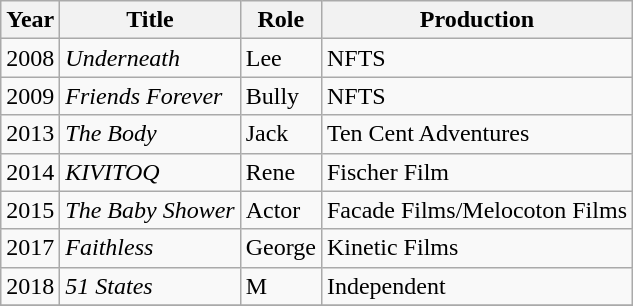<table class="wikitable sortable">
<tr>
<th>Year</th>
<th>Title</th>
<th>Role</th>
<th>Production</th>
</tr>
<tr>
<td>2008</td>
<td><em>Underneath</em></td>
<td>Lee</td>
<td>NFTS</td>
</tr>
<tr>
<td>2009</td>
<td><em>Friends Forever</em></td>
<td>Bully</td>
<td>NFTS</td>
</tr>
<tr>
<td>2013</td>
<td><em>The Body</em></td>
<td>Jack</td>
<td>Ten Cent Adventures</td>
</tr>
<tr>
<td>2014</td>
<td><em>KIVITOQ</em></td>
<td>Rene</td>
<td>Fischer Film</td>
</tr>
<tr>
<td>2015</td>
<td><em>The Baby Shower</em></td>
<td>Actor</td>
<td>Facade Films/Melocoton Films</td>
</tr>
<tr>
<td>2017</td>
<td><em>Faithless</em></td>
<td>George</td>
<td>Kinetic Films</td>
</tr>
<tr>
<td>2018</td>
<td><em>51 States</em></td>
<td>M</td>
<td>Independent</td>
</tr>
<tr>
</tr>
</table>
